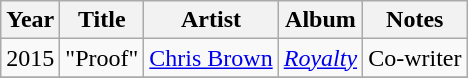<table class="wikitable plainrowheaders" style="text-align:center;">
<tr>
<th scope="col">Year</th>
<th scope="col">Title</th>
<th scope="col">Artist</th>
<th scope="col">Album</th>
<th scope="col">Notes</th>
</tr>
<tr>
<td>2015</td>
<td>"Proof"</td>
<td><a href='#'>Chris Brown</a></td>
<td><em><a href='#'>Royalty</a></em></td>
<td>Co-writer</td>
</tr>
<tr>
</tr>
</table>
